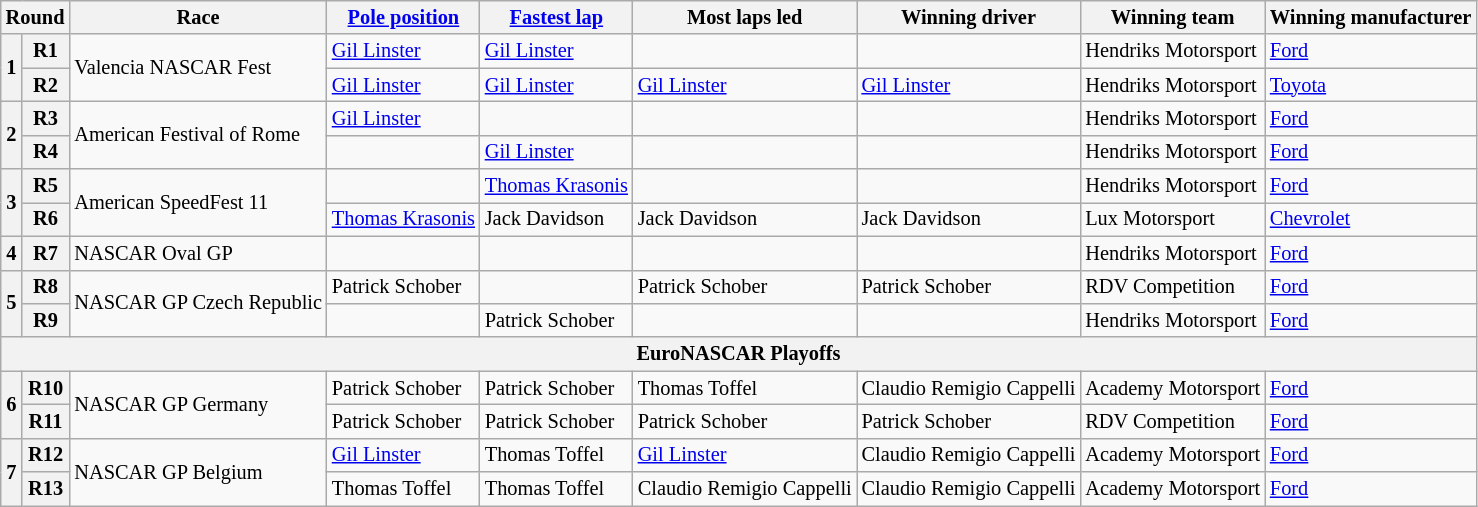<table class="wikitable" style="font-size:85%;">
<tr>
<th colspan="2">Round</th>
<th>Race</th>
<th><a href='#'>Pole position</a></th>
<th><a href='#'>Fastest lap</a></th>
<th>Most laps led</th>
<th>Winning driver</th>
<th>Winning team</th>
<th>Winning manufacturer</th>
</tr>
<tr>
<th rowspan="2">1</th>
<th>R1</th>
<td rowspan="2">Valencia NASCAR Fest</td>
<td> <a href='#'>Gil Linster</a></td>
<td> <a href='#'>Gil Linster</a></td>
<td> </td>
<td> </td>
<td> Hendriks Motorsport</td>
<td><a href='#'>Ford</a></td>
</tr>
<tr>
<th>R2</th>
<td> <a href='#'>Gil Linster</a></td>
<td> <a href='#'>Gil Linster</a></td>
<td> <a href='#'>Gil Linster</a></td>
<td> <a href='#'>Gil Linster</a></td>
<td> Hendriks Motorsport</td>
<td><a href='#'>Toyota</a></td>
</tr>
<tr>
<th rowspan="2">2</th>
<th>R3</th>
<td rowspan="2">American Festival of Rome</td>
<td> <a href='#'>Gil Linster</a></td>
<td> </td>
<td> </td>
<td> </td>
<td> Hendriks Motorsport</td>
<td><a href='#'>Ford</a></td>
</tr>
<tr>
<th>R4</th>
<td> </td>
<td> <a href='#'>Gil Linster</a></td>
<td> </td>
<td> </td>
<td> Hendriks Motorsport</td>
<td><a href='#'>Ford</a></td>
</tr>
<tr>
<th rowspan="2">3</th>
<th>R5</th>
<td rowspan="2">American SpeedFest 11</td>
<td> </td>
<td> <a href='#'>Thomas Krasonis</a></td>
<td> </td>
<td> </td>
<td> Hendriks Motorsport</td>
<td><a href='#'>Ford</a></td>
</tr>
<tr>
<th>R6</th>
<td> <a href='#'>Thomas Krasonis</a></td>
<td> Jack Davidson</td>
<td> Jack Davidson</td>
<td> Jack Davidson</td>
<td> Lux Motorsport</td>
<td><a href='#'>Chevrolet</a></td>
</tr>
<tr>
<th>4</th>
<th>R7</th>
<td>NASCAR Oval GP</td>
<td> </td>
<td> </td>
<td> </td>
<td> </td>
<td> Hendriks Motorsport</td>
<td><a href='#'>Ford</a></td>
</tr>
<tr>
<th rowspan="2">5</th>
<th>R8</th>
<td rowspan="2">NASCAR GP Czech Republic</td>
<td> Patrick Schober</td>
<td> </td>
<td> Patrick Schober</td>
<td> Patrick Schober</td>
<td> RDV Competition</td>
<td><a href='#'>Ford</a></td>
</tr>
<tr>
<th>R9</th>
<td> </td>
<td> Patrick Schober</td>
<td> </td>
<td> </td>
<td> Hendriks Motorsport</td>
<td><a href='#'>Ford</a></td>
</tr>
<tr>
<th colspan="9">EuroNASCAR Playoffs</th>
</tr>
<tr>
<th rowspan="2">6</th>
<th>R10</th>
<td rowspan="2">NASCAR GP Germany</td>
<td> Patrick Schober</td>
<td> Patrick Schober</td>
<td> Thomas Toffel</td>
<td> Claudio Remigio Cappelli</td>
<td> Academy Motorsport</td>
<td><a href='#'>Ford</a></td>
</tr>
<tr>
<th>R11</th>
<td> Patrick Schober</td>
<td> Patrick Schober</td>
<td> Patrick Schober</td>
<td> Patrick Schober</td>
<td> RDV Competition</td>
<td><a href='#'>Ford</a></td>
</tr>
<tr>
<th rowspan="2">7</th>
<th>R12</th>
<td rowspan="2">NASCAR GP Belgium</td>
<td> <a href='#'>Gil Linster</a></td>
<td> Thomas Toffel</td>
<td> <a href='#'>Gil Linster</a></td>
<td> Claudio Remigio Cappelli</td>
<td> Academy Motorsport</td>
<td><a href='#'>Ford</a></td>
</tr>
<tr>
<th>R13</th>
<td> Thomas Toffel</td>
<td> Thomas Toffel</td>
<td> Claudio Remigio Cappelli</td>
<td> Claudio Remigio Cappelli</td>
<td> Academy Motorsport</td>
<td><a href='#'>Ford</a></td>
</tr>
</table>
